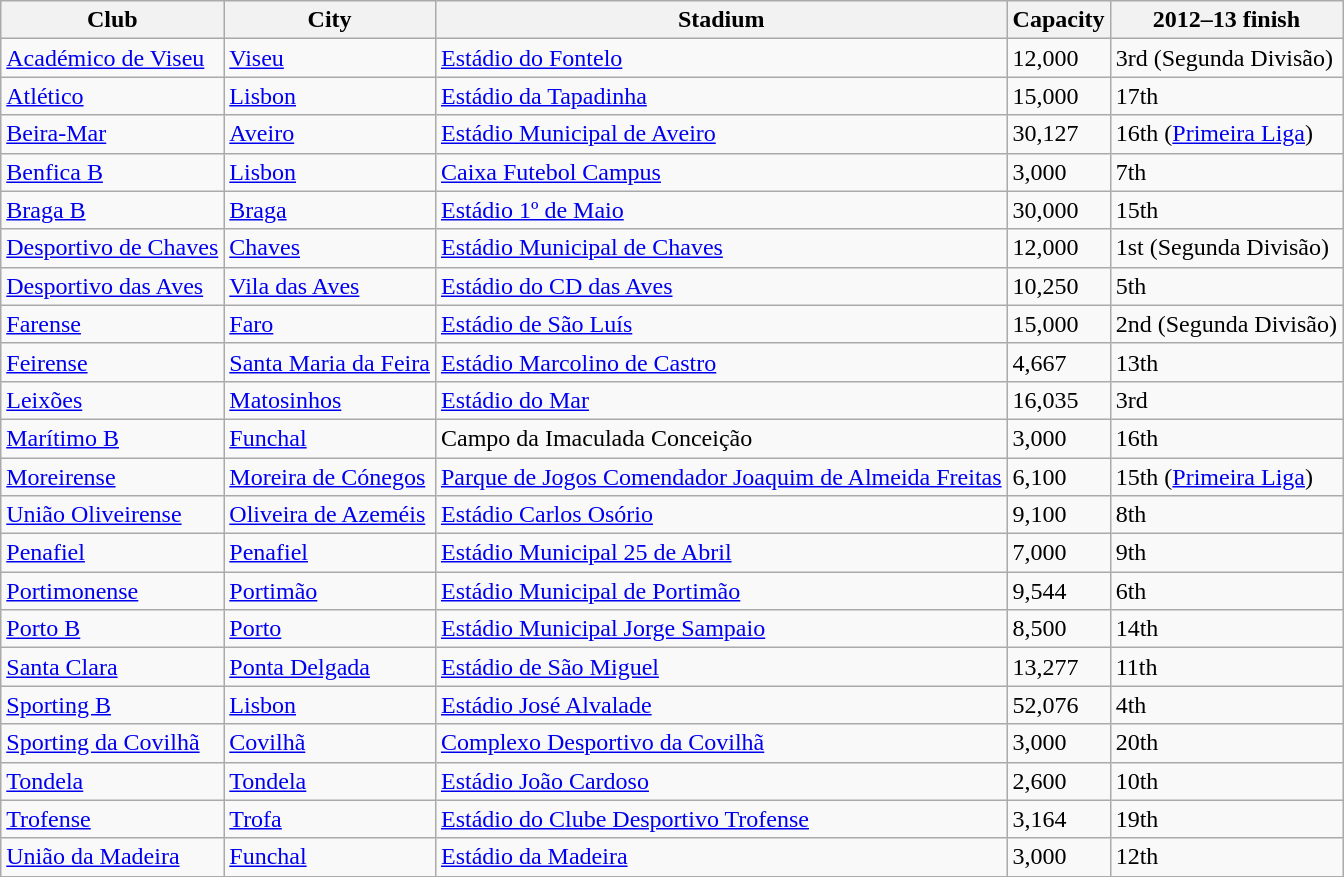<table class="wikitable sortable">
<tr>
<th>Club</th>
<th>City</th>
<th>Stadium</th>
<th>Capacity</th>
<th data-sort-type="number">2012–13 finish</th>
</tr>
<tr>
<td><a href='#'>Académico de Viseu</a></td>
<td><a href='#'>Viseu</a></td>
<td><a href='#'>Estádio do Fontelo</a></td>
<td>12,000</td>
<td>3rd (Segunda Divisão)</td>
</tr>
<tr>
<td><a href='#'>Atlético</a></td>
<td><a href='#'>Lisbon</a></td>
<td><a href='#'>Estádio da Tapadinha</a></td>
<td>15,000</td>
<td>17th</td>
</tr>
<tr>
<td><a href='#'>Beira-Mar</a></td>
<td><a href='#'>Aveiro</a></td>
<td><a href='#'>Estádio Municipal de Aveiro</a></td>
<td>30,127</td>
<td>16th (<a href='#'>Primeira Liga</a>)</td>
</tr>
<tr>
<td><a href='#'>Benfica B</a></td>
<td><a href='#'>Lisbon</a></td>
<td><a href='#'>Caixa Futebol Campus</a></td>
<td>3,000</td>
<td>7th</td>
</tr>
<tr>
<td><a href='#'>Braga B</a></td>
<td><a href='#'>Braga</a></td>
<td><a href='#'>Estádio 1º de Maio</a></td>
<td>30,000</td>
<td>15th</td>
</tr>
<tr>
<td><a href='#'>Desportivo de Chaves</a></td>
<td><a href='#'>Chaves</a></td>
<td><a href='#'>Estádio Municipal de Chaves</a></td>
<td>12,000</td>
<td>1st (Segunda Divisão)</td>
</tr>
<tr>
<td><a href='#'>Desportivo das Aves</a></td>
<td><a href='#'>Vila das Aves</a></td>
<td><a href='#'>Estádio do CD das Aves</a></td>
<td>10,250</td>
<td>5th</td>
</tr>
<tr>
<td><a href='#'>Farense</a></td>
<td><a href='#'>Faro</a></td>
<td><a href='#'>Estádio de São Luís</a></td>
<td>15,000</td>
<td>2nd (Segunda Divisão)</td>
</tr>
<tr>
<td><a href='#'>Feirense</a></td>
<td><a href='#'>Santa Maria da Feira</a></td>
<td><a href='#'>Estádio Marcolino de Castro</a></td>
<td>4,667</td>
<td>13th</td>
</tr>
<tr>
<td><a href='#'>Leixões</a></td>
<td><a href='#'>Matosinhos</a></td>
<td><a href='#'>Estádio do Mar</a></td>
<td>16,035</td>
<td>3rd</td>
</tr>
<tr>
<td><a href='#'>Marítimo B</a></td>
<td><a href='#'>Funchal</a></td>
<td>Campo da Imaculada Conceição</td>
<td>3,000</td>
<td>16th</td>
</tr>
<tr>
<td><a href='#'>Moreirense</a></td>
<td><a href='#'>Moreira de Cónegos</a></td>
<td><a href='#'>Parque de Jogos Comendador Joaquim de Almeida Freitas</a></td>
<td>6,100</td>
<td>15th (<a href='#'>Primeira Liga</a>)</td>
</tr>
<tr>
<td><a href='#'>União Oliveirense</a></td>
<td><a href='#'>Oliveira de Azeméis</a></td>
<td><a href='#'>Estádio Carlos Osório</a></td>
<td>9,100</td>
<td>8th</td>
</tr>
<tr>
<td><a href='#'>Penafiel</a></td>
<td><a href='#'>Penafiel</a></td>
<td><a href='#'>Estádio Municipal 25 de Abril</a></td>
<td>7,000</td>
<td>9th</td>
</tr>
<tr>
<td><a href='#'>Portimonense</a></td>
<td><a href='#'>Portimão</a></td>
<td><a href='#'>Estádio Municipal de Portimão</a></td>
<td>9,544</td>
<td>6th</td>
</tr>
<tr>
<td><a href='#'>Porto B</a></td>
<td><a href='#'>Porto</a></td>
<td><a href='#'>Estádio Municipal Jorge Sampaio</a></td>
<td>8,500</td>
<td>14th</td>
</tr>
<tr>
<td><a href='#'>Santa Clara</a></td>
<td><a href='#'>Ponta Delgada</a></td>
<td><a href='#'>Estádio de São Miguel</a></td>
<td>13,277</td>
<td>11th</td>
</tr>
<tr>
<td><a href='#'>Sporting B</a></td>
<td><a href='#'>Lisbon</a></td>
<td><a href='#'>Estádio José Alvalade</a></td>
<td>52,076</td>
<td>4th</td>
</tr>
<tr>
<td><a href='#'>Sporting da Covilhã</a></td>
<td><a href='#'>Covilhã</a></td>
<td><a href='#'>Complexo Desportivo da Covilhã</a></td>
<td>3,000</td>
<td>20th</td>
</tr>
<tr>
<td><a href='#'>Tondela</a></td>
<td><a href='#'>Tondela</a></td>
<td><a href='#'>Estádio João Cardoso</a></td>
<td>2,600</td>
<td>10th</td>
</tr>
<tr>
<td><a href='#'>Trofense</a></td>
<td><a href='#'>Trofa</a></td>
<td><a href='#'>Estádio do Clube Desportivo Trofense</a></td>
<td>3,164</td>
<td>19th</td>
</tr>
<tr>
<td><a href='#'>União da Madeira</a></td>
<td><a href='#'>Funchal</a></td>
<td><a href='#'>Estádio da Madeira</a></td>
<td>3,000</td>
<td>12th</td>
</tr>
</table>
